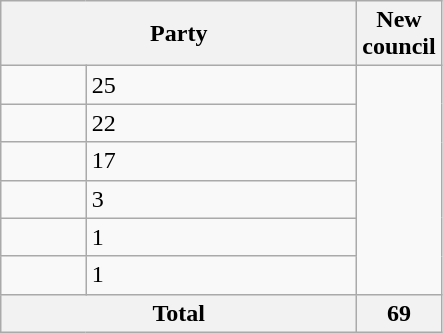<table class="wikitable">
<tr>
<th valign=centre colspan="2" style="width: 230px">Party</th>
<th valign=top style="width: 30px">New council</th>
</tr>
<tr>
<td></td>
<td>25</td>
</tr>
<tr>
<td></td>
<td>22</td>
</tr>
<tr>
<td></td>
<td>17</td>
</tr>
<tr>
<td></td>
<td>3</td>
</tr>
<tr>
<td></td>
<td>1</td>
</tr>
<tr>
<td></td>
<td>1</td>
</tr>
<tr>
<th colspan=2>Total</th>
<th colspan=3>69</th>
</tr>
</table>
